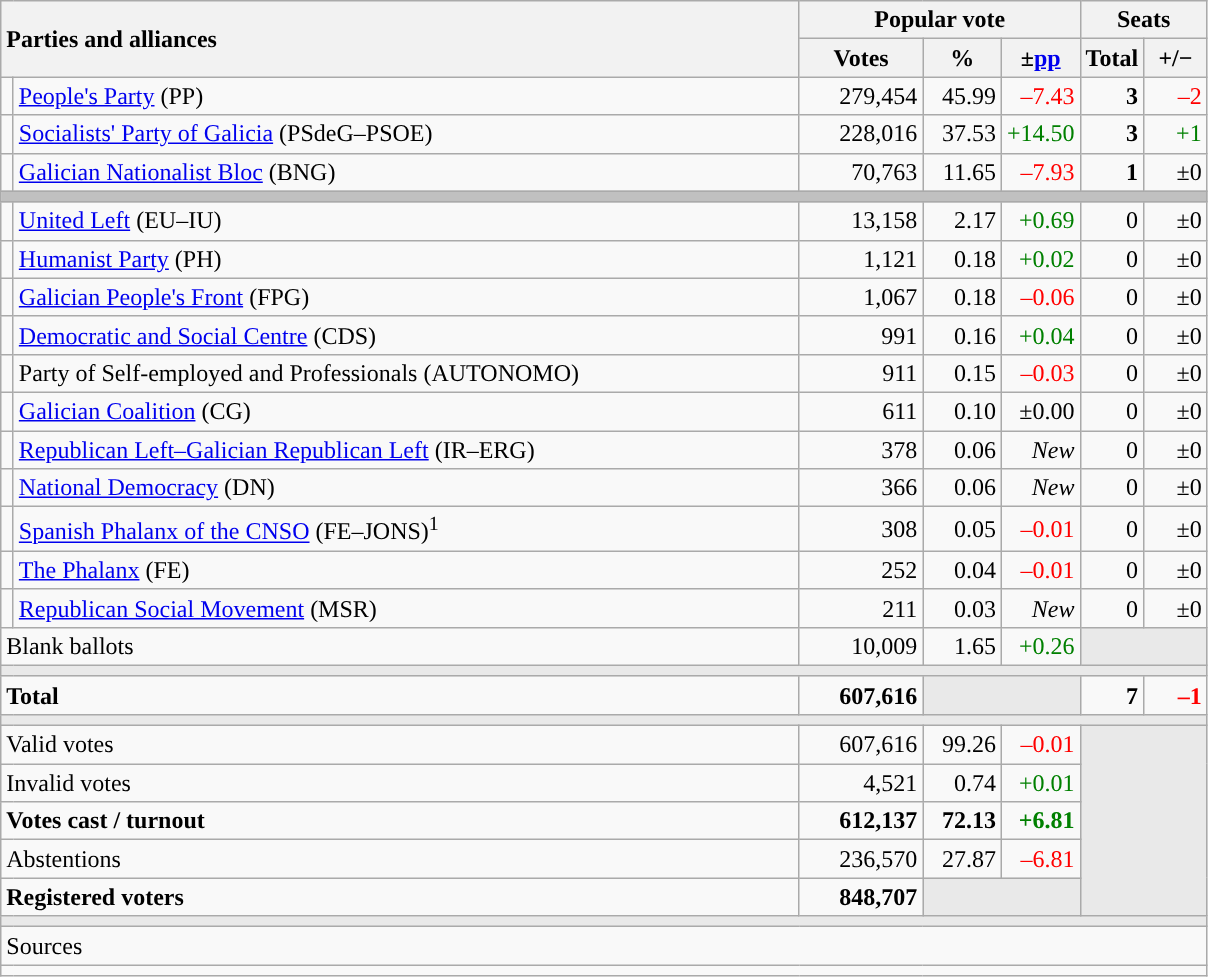<table class="wikitable" style="text-align:right;">
<tr>
<th style="text-align:left;" rowspan="2" colspan="2" width="525">Parties and alliances</th>
<th colspan="3">Popular vote</th>
<th colspan="2">Seats</th>
</tr>
<tr>
<th width="75">Votes</th>
<th width="45">%</th>
<th width="45">±<a href='#'>pp</a></th>
<th width="35">Total</th>
<th width="35">+/−</th>
</tr>
<tr>
<td width="1" style="color:inherit;background:"></td>
<td align="left"><a href='#'>People's Party</a> (PP)</td>
<td>279,454</td>
<td>45.99</td>
<td style="color:red;">–7.43</td>
<td><strong>3</strong></td>
<td style="color:red;">–2</td>
</tr>
<tr>
<td style="color:inherit;background:"></td>
<td align="left"><a href='#'>Socialists' Party of Galicia</a> (PSdeG–PSOE)</td>
<td>228,016</td>
<td>37.53</td>
<td style="color:green;">+14.50</td>
<td><strong>3</strong></td>
<td style="color:green;">+1</td>
</tr>
<tr>
<td style="color:inherit;background:"></td>
<td align="left"><a href='#'>Galician Nationalist Bloc</a> (BNG)</td>
<td>70,763</td>
<td>11.65</td>
<td style="color:red;">–7.93</td>
<td><strong>1</strong></td>
<td>±0</td>
</tr>
<tr>
<td colspan="7" bgcolor="#C0C0C0"></td>
</tr>
<tr>
<td style="color:inherit;background:"></td>
<td align="left"><a href='#'>United Left</a> (EU–IU)</td>
<td>13,158</td>
<td>2.17</td>
<td style="color:green;">+0.69</td>
<td>0</td>
<td>±0</td>
</tr>
<tr>
<td style="color:inherit;background:"></td>
<td align="left"><a href='#'>Humanist Party</a> (PH)</td>
<td>1,121</td>
<td>0.18</td>
<td style="color:green;">+0.02</td>
<td>0</td>
<td>±0</td>
</tr>
<tr>
<td style="color:inherit;background:"></td>
<td align="left"><a href='#'>Galician People's Front</a> (FPG)</td>
<td>1,067</td>
<td>0.18</td>
<td style="color:red;">–0.06</td>
<td>0</td>
<td>±0</td>
</tr>
<tr>
<td style="color:inherit;background:"></td>
<td align="left"><a href='#'>Democratic and Social Centre</a> (CDS)</td>
<td>991</td>
<td>0.16</td>
<td style="color:green;">+0.04</td>
<td>0</td>
<td>±0</td>
</tr>
<tr>
<td style="color:inherit;background:"></td>
<td align="left">Party of Self-employed and Professionals (AUTONOMO)</td>
<td>911</td>
<td>0.15</td>
<td style="color:red;">–0.03</td>
<td>0</td>
<td>±0</td>
</tr>
<tr>
<td style="color:inherit;background:"></td>
<td align="left"><a href='#'>Galician Coalition</a> (CG)</td>
<td>611</td>
<td>0.10</td>
<td>±0.00</td>
<td>0</td>
<td>±0</td>
</tr>
<tr>
<td style="color:inherit;background:"></td>
<td align="left"><a href='#'>Republican Left–Galician Republican Left</a> (IR–ERG)</td>
<td>378</td>
<td>0.06</td>
<td><em>New</em></td>
<td>0</td>
<td>±0</td>
</tr>
<tr>
<td style="color:inherit;background:"></td>
<td align="left"><a href='#'>National Democracy</a> (DN)</td>
<td>366</td>
<td>0.06</td>
<td><em>New</em></td>
<td>0</td>
<td>±0</td>
</tr>
<tr>
<td style="color:inherit;background:"></td>
<td align="left"><a href='#'>Spanish Phalanx of the CNSO</a> (FE–JONS)<sup>1</sup></td>
<td>308</td>
<td>0.05</td>
<td style="color:red;">–0.01</td>
<td>0</td>
<td>±0</td>
</tr>
<tr>
<td style="color:inherit;background:"></td>
<td align="left"><a href='#'>The Phalanx</a> (FE)</td>
<td>252</td>
<td>0.04</td>
<td style="color:red;">–0.01</td>
<td>0</td>
<td>±0</td>
</tr>
<tr>
<td style="color:inherit;background:"></td>
<td align="left"><a href='#'>Republican Social Movement</a> (MSR)</td>
<td>211</td>
<td>0.03</td>
<td><em>New</em></td>
<td>0</td>
<td>±0</td>
</tr>
<tr>
<td align="left" colspan="2">Blank ballots</td>
<td>10,009</td>
<td>1.65</td>
<td style="color:green;">+0.26</td>
<td bgcolor="#E9E9E9" colspan="2"></td>
</tr>
<tr>
<td colspan="7" bgcolor="#E9E9E9"></td>
</tr>
<tr style="font-weight:bold;">
<td align="left" colspan="2">Total</td>
<td>607,616</td>
<td bgcolor="#E9E9E9" colspan="2"></td>
<td>7</td>
<td style="color:red;">–1</td>
</tr>
<tr>
<td colspan="7" bgcolor="#E9E9E9"></td>
</tr>
<tr>
<td align="left" colspan="2">Valid votes</td>
<td>607,616</td>
<td>99.26</td>
<td style="color:red;">–0.01</td>
<td bgcolor="#E9E9E9" colspan="2" rowspan="5"></td>
</tr>
<tr>
<td align="left" colspan="2">Invalid votes</td>
<td>4,521</td>
<td>0.74</td>
<td style="color:green;">+0.01</td>
</tr>
<tr style="font-weight:bold;">
<td align="left" colspan="2">Votes cast / turnout</td>
<td>612,137</td>
<td>72.13</td>
<td style="color:green;">+6.81</td>
</tr>
<tr>
<td align="left" colspan="2">Abstentions</td>
<td>236,570</td>
<td>27.87</td>
<td style="color:red;">–6.81</td>
</tr>
<tr style="font-weight:bold;">
<td align="left" colspan="2">Registered voters</td>
<td>848,707</td>
<td bgcolor="#E9E9E9" colspan="2"></td>
</tr>
<tr>
<td colspan="7" bgcolor="#E9E9E9"></td>
</tr>
<tr>
<td align="left" colspan="7">Sources</td>
</tr>
<tr>
<td colspan="7" style="text-align:left; max-width:790px;"></td>
</tr>
</table>
